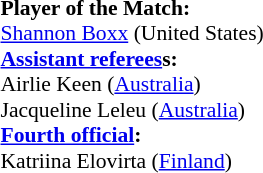<table style="width:100%; font-size:90%;">
<tr>
<td><br><strong>Player of the Match:</strong>
<br> <a href='#'>Shannon Boxx</a> (United States)<br><strong><a href='#'>Assistant referees</a>s:</strong>
<br> Airlie Keen (<a href='#'>Australia</a>)
<br> Jacqueline Leleu (<a href='#'>Australia</a>)
<br><strong><a href='#'>Fourth official</a>:</strong>
<br> Katriina Elovirta (<a href='#'>Finland</a>)</td>
</tr>
</table>
